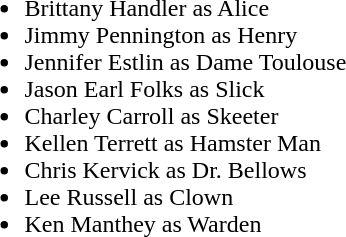<table width="65%">
<tr>
<td width="50%" valign="top"><br><ul><li>Brittany Handler as Alice</li><li>Jimmy Pennington as Henry</li><li>Jennifer Estlin as Dame Toulouse</li><li>Jason Earl Folks as Slick</li><li>Charley Carroll as Skeeter</li><li>Kellen Terrett as Hamster Man</li><li>Chris Kervick as Dr. Bellows</li><li>Lee Russell as Clown</li><li>Ken Manthey as Warden</li></ul></td>
<td width="20%" valign="top"></td>
</tr>
</table>
